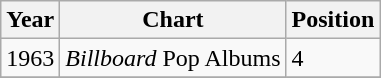<table class="wikitable">
<tr>
<th>Year</th>
<th>Chart</th>
<th>Position</th>
</tr>
<tr>
<td>1963</td>
<td><em>Billboard</em> Pop Albums</td>
<td>4</td>
</tr>
<tr>
</tr>
</table>
